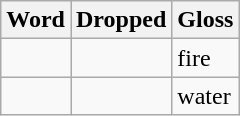<table class="wikitable">
<tr>
<th>Word</th>
<th>Dropped </th>
<th>Gloss</th>
</tr>
<tr>
<td></td>
<td></td>
<td>fire</td>
</tr>
<tr>
<td></td>
<td></td>
<td>water</td>
</tr>
</table>
